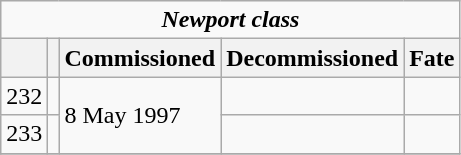<table class="collapsible wikitable">
<tr>
<td align=center colspan=5><strong><em>Newport<em> class<strong></td>
</tr>
<tr>
<th></th>
<th></th>
<th>Commissioned</th>
<th>Decommissioned</th>
<th>Fate</th>
</tr>
<tr>
<td>232</td>
<td></td>
<td rowspan=2>8 May 1997</td>
<td></td>
<td></td>
</tr>
<tr>
<td>233</td>
<td></td>
<td></td>
<td></td>
</tr>
<tr>
</tr>
</table>
